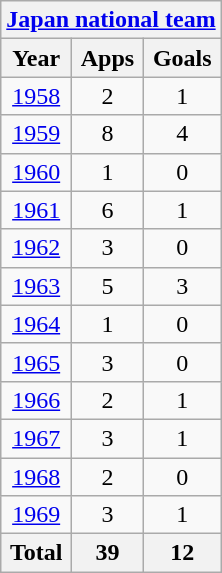<table class="wikitable" style="text-align:center">
<tr>
<th colspan=3><a href='#'>Japan national team</a></th>
</tr>
<tr>
<th>Year</th>
<th>Apps</th>
<th>Goals</th>
</tr>
<tr>
<td><a href='#'>1958</a></td>
<td>2</td>
<td>1</td>
</tr>
<tr>
<td><a href='#'>1959</a></td>
<td>8</td>
<td>4</td>
</tr>
<tr>
<td><a href='#'>1960</a></td>
<td>1</td>
<td>0</td>
</tr>
<tr>
<td><a href='#'>1961</a></td>
<td>6</td>
<td>1</td>
</tr>
<tr>
<td><a href='#'>1962</a></td>
<td>3</td>
<td>0</td>
</tr>
<tr>
<td><a href='#'>1963</a></td>
<td>5</td>
<td>3</td>
</tr>
<tr>
<td><a href='#'>1964</a></td>
<td>1</td>
<td>0</td>
</tr>
<tr>
<td><a href='#'>1965</a></td>
<td>3</td>
<td>0</td>
</tr>
<tr>
<td><a href='#'>1966</a></td>
<td>2</td>
<td>1</td>
</tr>
<tr>
<td><a href='#'>1967</a></td>
<td>3</td>
<td>1</td>
</tr>
<tr>
<td><a href='#'>1968</a></td>
<td>2</td>
<td>0</td>
</tr>
<tr>
<td><a href='#'>1969</a></td>
<td>3</td>
<td>1</td>
</tr>
<tr>
<th>Total</th>
<th>39</th>
<th>12</th>
</tr>
</table>
